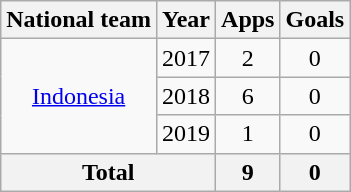<table class=wikitable style=text-align:center>
<tr>
<th>National team</th>
<th>Year</th>
<th>Apps</th>
<th>Goals</th>
</tr>
<tr>
<td rowspan="3"><a href='#'>Indonesia</a></td>
<td>2017</td>
<td>2</td>
<td>0</td>
</tr>
<tr>
<td>2018</td>
<td>6</td>
<td>0</td>
</tr>
<tr>
<td>2019</td>
<td>1</td>
<td>0</td>
</tr>
<tr>
<th colspan=2>Total</th>
<th>9</th>
<th>0</th>
</tr>
</table>
